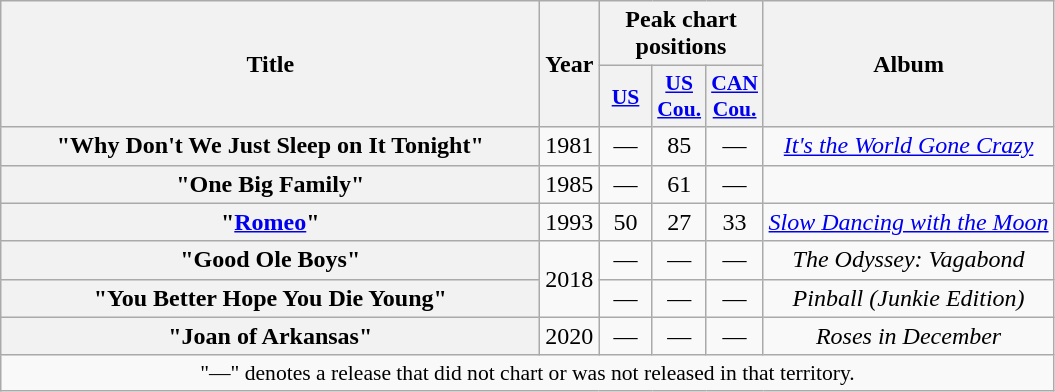<table class="wikitable plainrowheaders" style="text-align:center;" border="1">
<tr>
<th scope="col" rowspan="2" style="width:22em;">Title</th>
<th scope="col" rowspan="2">Year</th>
<th scope="col" colspan="3">Peak chart positions</th>
<th scope="col" rowspan="2">Album</th>
</tr>
<tr>
<th scope="col" style="width:2em;font-size:90%;"><a href='#'>US</a><br></th>
<th scope="col" style="width:2em;font-size:90%;"><a href='#'>US<br>Cou.</a><br></th>
<th scope="col" style="width:2em;font-size:90%;"><a href='#'>CAN<br>Cou.</a><br></th>
</tr>
<tr>
<th scope="row">"Why Don't We Just Sleep on It Tonight"<br></th>
<td>1981</td>
<td>—</td>
<td>85</td>
<td>—</td>
<td><em><a href='#'>It's the World Gone Crazy</a></em></td>
</tr>
<tr>
<th scope="row">"One Big Family"<br></th>
<td>1985</td>
<td>—</td>
<td>61</td>
<td>—</td>
<td></td>
</tr>
<tr>
<th scope="row">"<a href='#'>Romeo</a>"<br></th>
<td>1993</td>
<td>50</td>
<td>27</td>
<td>33</td>
<td><em><a href='#'>Slow Dancing with the Moon</a></em></td>
</tr>
<tr>
<th scope="row">"Good Ole Boys"<br></th>
<td rowspan="2">2018</td>
<td>—</td>
<td>—</td>
<td>—</td>
<td><em>The Odyssey: Vagabond</em></td>
</tr>
<tr>
<th scope="row">"You Better Hope You Die Young"<br></th>
<td>—</td>
<td>—</td>
<td>—</td>
<td><em>Pinball (Junkie Edition)</em></td>
</tr>
<tr>
<th scope="row">"Joan of Arkansas"<br></th>
<td>2020</td>
<td>—</td>
<td>—</td>
<td>—</td>
<td><em>Roses in December</em></td>
</tr>
<tr>
<td colspan="6" style="font-size:90%">"—" denotes a release that did not chart or was not released in that territory.</td>
</tr>
</table>
